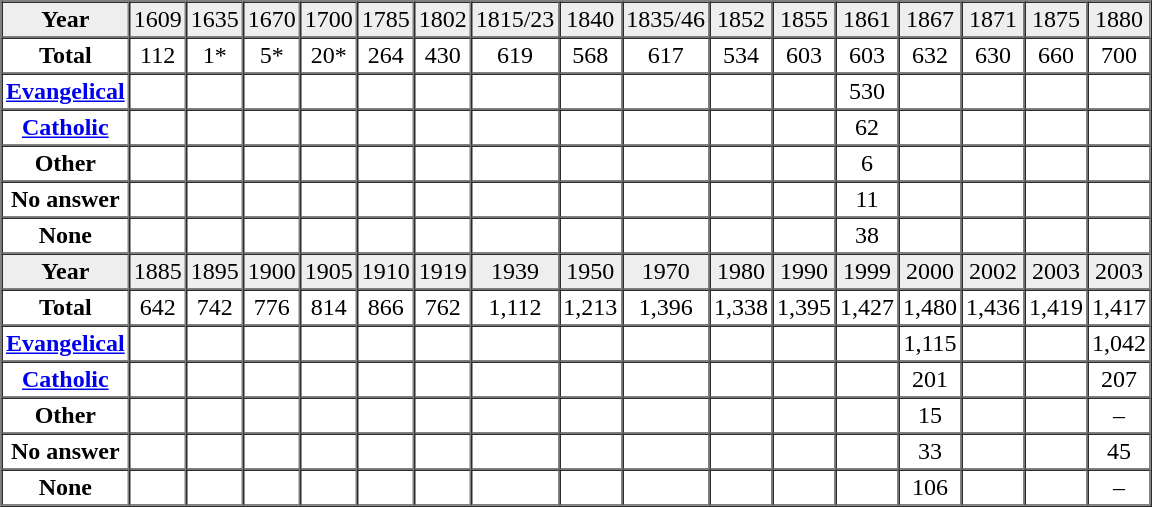<table border="1" cellpadding="2" cellspacing="0" width="500">
<tr bgcolor="#eeeeee" align="center">
<td><strong>Year</strong></td>
<td>1609</td>
<td>1635</td>
<td>1670</td>
<td>1700</td>
<td>1785</td>
<td>1802</td>
<td>1815/23</td>
<td>1840</td>
<td>1835/46</td>
<td>1852</td>
<td>1855</td>
<td>1861</td>
<td>1867</td>
<td>1871</td>
<td>1875</td>
<td>1880</td>
</tr>
<tr align="center">
<td><strong>Total</strong></td>
<td>112</td>
<td>1*</td>
<td>5*</td>
<td>20*</td>
<td>264</td>
<td>430</td>
<td>619</td>
<td>568</td>
<td>617</td>
<td>534</td>
<td>603</td>
<td>603</td>
<td>632</td>
<td>630</td>
<td>660</td>
<td>700</td>
</tr>
<tr align="center">
<td><strong><a href='#'>Evangelical</a></strong></td>
<td> </td>
<td> </td>
<td> </td>
<td> </td>
<td> </td>
<td> </td>
<td> </td>
<td> </td>
<td> </td>
<td> </td>
<td> </td>
<td>530</td>
<td> </td>
<td> </td>
<td> </td>
<td> </td>
</tr>
<tr align="center">
<td><strong><a href='#'>Catholic</a></strong></td>
<td> </td>
<td> </td>
<td> </td>
<td> </td>
<td> </td>
<td> </td>
<td> </td>
<td> </td>
<td> </td>
<td> </td>
<td> </td>
<td>62</td>
<td> </td>
<td> </td>
<td> </td>
<td> </td>
</tr>
<tr align="center">
<td><strong>Other</strong></td>
<td> </td>
<td> </td>
<td> </td>
<td> </td>
<td> </td>
<td> </td>
<td> </td>
<td> </td>
<td> </td>
<td> </td>
<td> </td>
<td>6</td>
<td> </td>
<td> </td>
<td> </td>
<td> </td>
</tr>
<tr align="center">
<td><strong>No answer</strong></td>
<td> </td>
<td> </td>
<td> </td>
<td> </td>
<td> </td>
<td> </td>
<td> </td>
<td> </td>
<td> </td>
<td> </td>
<td> </td>
<td>11</td>
<td> </td>
<td> </td>
<td> </td>
<td> </td>
</tr>
<tr align="center">
<td><strong>None</strong></td>
<td> </td>
<td> </td>
<td> </td>
<td> </td>
<td> </td>
<td> </td>
<td> </td>
<td> </td>
<td> </td>
<td> </td>
<td> </td>
<td>38</td>
<td> </td>
<td> </td>
<td> </td>
<td> </td>
</tr>
<tr bgcolor="#eeeeee" align="center">
<td><strong>Year</strong></td>
<td>1885</td>
<td>1895</td>
<td>1900</td>
<td>1905</td>
<td>1910</td>
<td>1919</td>
<td>1939</td>
<td>1950</td>
<td>1970</td>
<td>1980</td>
<td>1990</td>
<td>1999</td>
<td>2000</td>
<td>2002</td>
<td>2003</td>
<td>2003</td>
</tr>
<tr align="center">
<td><strong>Total</strong></td>
<td>642</td>
<td>742</td>
<td>776</td>
<td>814</td>
<td>866</td>
<td>762</td>
<td>1,112</td>
<td>1,213</td>
<td>1,396</td>
<td>1,338</td>
<td>1,395</td>
<td>1,427</td>
<td>1,480</td>
<td>1,436</td>
<td>1,419</td>
<td>1,417</td>
</tr>
<tr align="center">
<td><strong><a href='#'>Evangelical</a></strong></td>
<td> </td>
<td> </td>
<td> </td>
<td> </td>
<td> </td>
<td> </td>
<td> </td>
<td> </td>
<td> </td>
<td> </td>
<td> </td>
<td> </td>
<td>1,115</td>
<td> </td>
<td> </td>
<td>1,042</td>
</tr>
<tr align="center">
<td><strong><a href='#'>Catholic</a></strong></td>
<td> </td>
<td> </td>
<td> </td>
<td> </td>
<td> </td>
<td> </td>
<td> </td>
<td> </td>
<td> </td>
<td> </td>
<td> </td>
<td> </td>
<td>201</td>
<td> </td>
<td> </td>
<td>207</td>
</tr>
<tr align="center">
<td><strong>Other</strong></td>
<td> </td>
<td> </td>
<td> </td>
<td> </td>
<td> </td>
<td> </td>
<td> </td>
<td> </td>
<td> </td>
<td> </td>
<td> </td>
<td> </td>
<td>15</td>
<td> </td>
<td> </td>
<td>–</td>
</tr>
<tr align="center">
<td><strong>No answer</strong></td>
<td> </td>
<td> </td>
<td> </td>
<td> </td>
<td> </td>
<td> </td>
<td> </td>
<td> </td>
<td> </td>
<td> </td>
<td> </td>
<td> </td>
<td>33</td>
<td> </td>
<td> </td>
<td>45</td>
</tr>
<tr align="center">
<td><strong>None</strong></td>
<td> </td>
<td> </td>
<td> </td>
<td> </td>
<td> </td>
<td> </td>
<td> </td>
<td> </td>
<td> </td>
<td> </td>
<td> </td>
<td> </td>
<td>106</td>
<td> </td>
<td> </td>
<td>–</td>
</tr>
</table>
